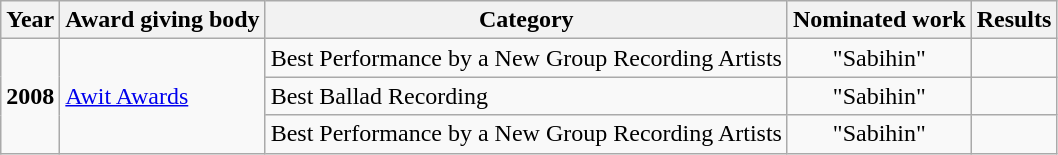<table class="wikitable">
<tr>
<th>Year</th>
<th>Award giving body</th>
<th>Category</th>
<th>Nominated work</th>
<th>Results</th>
</tr>
<tr>
<td rowspan=3><strong>2008</strong></td>
<td rowspan=3><a href='#'>Awit Awards</a></td>
<td>Best Performance by a New Group Recording Artists </td>
<td align=center>"Sabihin"</td>
<td></td>
</tr>
<tr>
<td>Best Ballad Recording</td>
<td align=center>"Sabihin"</td>
<td></td>
</tr>
<tr>
<td>Best Performance by a New Group Recording Artists </td>
<td align=center>"Sabihin"</td>
<td></td>
</tr>
</table>
